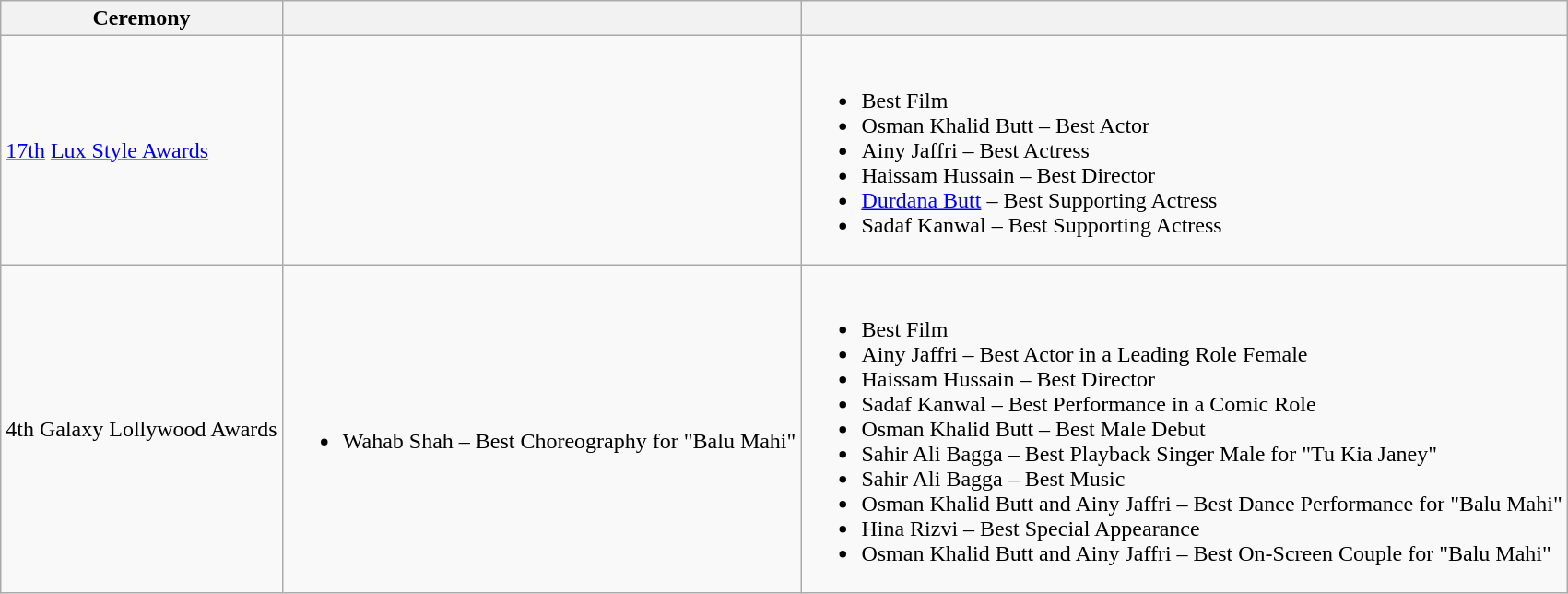<table class="wikitable">
<tr>
<th>Ceremony</th>
<th></th>
<th></th>
</tr>
<tr>
<td><a href='#'>17th</a> <a href='#'>Lux Style Awards</a><br></td>
<td></td>
<td><br><ul><li>Best Film</li><li>Osman Khalid Butt – Best Actor</li><li>Ainy Jaffri – Best Actress</li><li>Haissam Hussain – Best Director</li><li><a href='#'>Durdana Butt</a> – Best Supporting Actress</li><li>Sadaf Kanwal – Best Supporting Actress</li></ul></td>
</tr>
<tr>
<td>4th Galaxy Lollywood Awards</td>
<td><br><ul><li>Wahab Shah – Best Choreography for "Balu Mahi"</li></ul></td>
<td><br><ul><li>Best Film</li><li>Ainy Jaffri – Best Actor in a Leading Role Female</li><li>Haissam Hussain – Best Director</li><li>Sadaf Kanwal – Best Performance in a Comic Role</li><li>Osman Khalid Butt – Best Male Debut</li><li>Sahir Ali Bagga – Best Playback Singer Male for "Tu Kia Janey"</li><li>Sahir Ali Bagga – Best Music</li><li>Osman Khalid Butt and Ainy Jaffri – Best Dance Performance for "Balu Mahi"</li><li>Hina Rizvi – Best Special Appearance</li><li>Osman Khalid Butt and Ainy Jaffri – Best On-Screen Couple for "Balu Mahi"</li></ul></td>
</tr>
</table>
